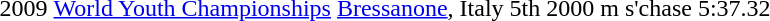<table>
<tr>
<td>2009</td>
<td><a href='#'>World Youth Championships</a></td>
<td><a href='#'>Bressanone</a>, Italy</td>
<td>5th</td>
<td>2000 m s'chase</td>
<td>5:37.32</td>
</tr>
</table>
